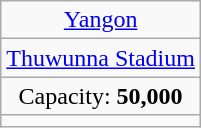<table class="wikitable" style="text-align:center">
<tr>
<td><a href='#'>Yangon</a></td>
</tr>
<tr>
<td><a href='#'>Thuwunna Stadium</a></td>
</tr>
<tr>
<td>Capacity: <strong>50,000</strong></td>
</tr>
<tr>
<td></td>
</tr>
</table>
